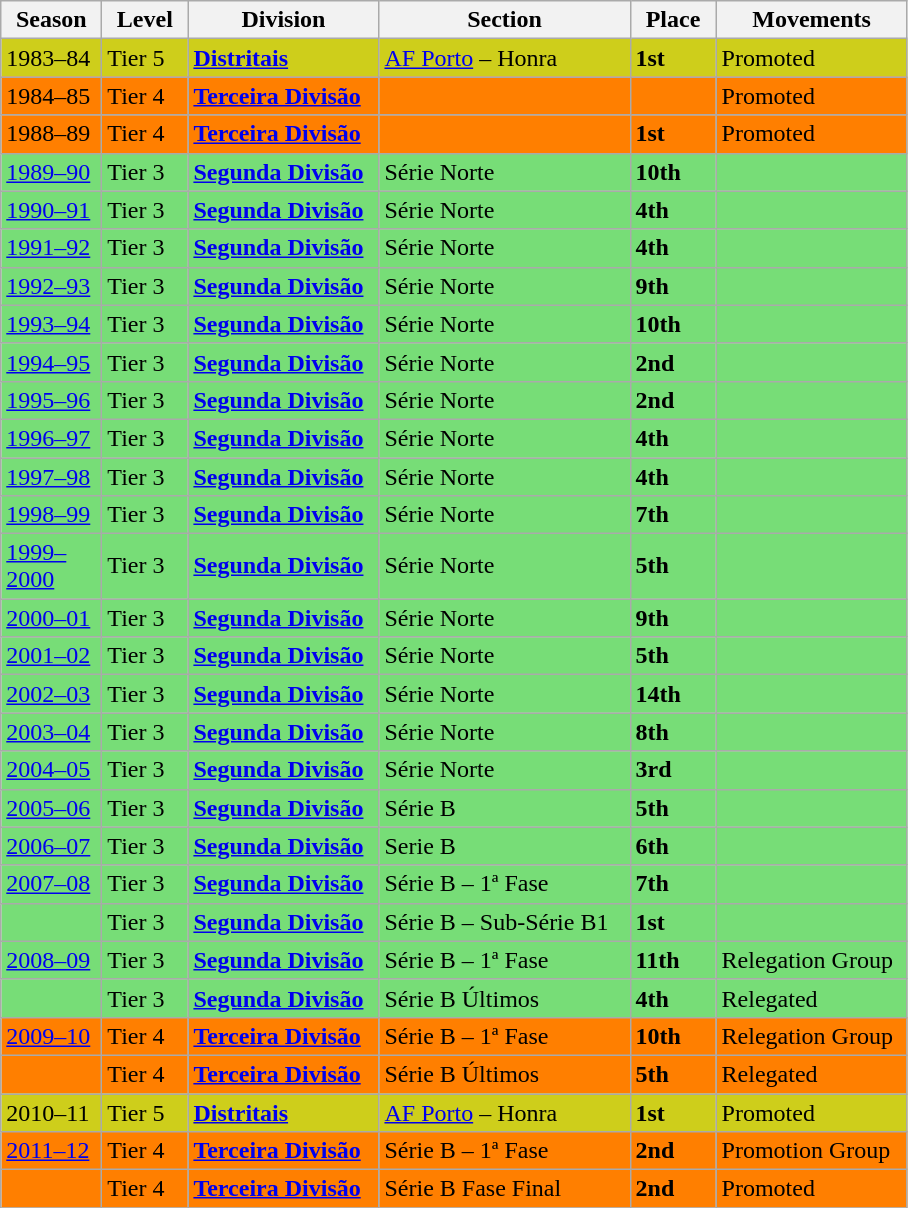<table class="wikitable" style="text-align: left;">
<tr>
<th style="width: 60px;"><strong>Season</strong></th>
<th style="width: 50px;"><strong>Level</strong></th>
<th style="width: 120px;"><strong>Division</strong></th>
<th style="width: 160px;"><strong>Section</strong></th>
<th style="width: 50px;"><strong>Place</strong></th>
<th style="width: 120px;"><strong>Movements</strong></th>
</tr>
<tr>
<td style="background:#CECE1B;">1983–84</td>
<td style="background:#CECE1B;">Tier 5</td>
<td style="background:#CECE1B;"><strong><a href='#'>Distritais</a></strong></td>
<td style="background:#CECE1B;"><a href='#'>AF Porto</a> – Honra</td>
<td style="background:#CECE1B;"><strong>1st</strong></td>
<td style="background:#CECE1B;">Promoted</td>
</tr>
<tr>
<td style="background:#FF7F00;">1984–85</td>
<td style="background:#FF7F00;">Tier 4</td>
<td style="background:#FF7F00;"><strong><a href='#'>Terceira Divisão</a></strong></td>
<td style="background:#FF7F00;"></td>
<td style="background:#FF7F00;"></td>
<td style="background:#FF7F00;">Promoted</td>
</tr>
<tr>
<td style="background:#FF7F00;">1988–89</td>
<td style="background:#FF7F00;">Tier 4</td>
<td style="background:#FF7F00;"><strong><a href='#'>Terceira Divisão</a></strong></td>
<td style="background:#FF7F00;"></td>
<td style="background:#FF7F00;"><strong>1st</strong></td>
<td style="background:#FF7F00;">Promoted</td>
</tr>
<tr>
<td style="background:#77DD77;"><a href='#'>1989–90</a></td>
<td style="background:#77DD77;">Tier 3</td>
<td style="background:#77DD77;"><strong><a href='#'>Segunda Divisão</a></strong></td>
<td style="background:#77DD77;">Série Norte</td>
<td style="background:#77DD77;"><strong>10th</strong></td>
<td style="background:#77DD77;"></td>
</tr>
<tr>
<td style="background:#77DD77;"><a href='#'>1990–91</a></td>
<td style="background:#77DD77;">Tier 3</td>
<td style="background:#77DD77;"><strong><a href='#'>Segunda Divisão</a></strong></td>
<td style="background:#77DD77;">Série Norte</td>
<td style="background:#77DD77;"><strong>4th</strong></td>
<td style="background:#77DD77;"></td>
</tr>
<tr>
<td style="background:#77DD77;"><a href='#'>1991–92</a></td>
<td style="background:#77DD77;">Tier 3</td>
<td style="background:#77DD77;"><strong><a href='#'>Segunda Divisão</a></strong></td>
<td style="background:#77DD77;">Série Norte</td>
<td style="background:#77DD77;"><strong>4th</strong></td>
<td style="background:#77DD77;"></td>
</tr>
<tr>
<td style="background:#77DD77;"><a href='#'>1992–93</a></td>
<td style="background:#77DD77;">Tier 3</td>
<td style="background:#77DD77;"><strong><a href='#'>Segunda Divisão</a></strong></td>
<td style="background:#77DD77;">Série Norte</td>
<td style="background:#77DD77;"><strong>9th</strong></td>
<td style="background:#77DD77;"></td>
</tr>
<tr>
<td style="background:#77DD77;"><a href='#'>1993–94</a></td>
<td style="background:#77DD77;">Tier 3</td>
<td style="background:#77DD77;"><strong><a href='#'>Segunda Divisão</a></strong></td>
<td style="background:#77DD77;">Série Norte</td>
<td style="background:#77DD77;"><strong>10th</strong></td>
<td style="background:#77DD77;"></td>
</tr>
<tr>
<td style="background:#77DD77;"><a href='#'>1994–95</a></td>
<td style="background:#77DD77;">Tier 3</td>
<td style="background:#77DD77;"><strong><a href='#'>Segunda Divisão</a></strong></td>
<td style="background:#77DD77;">Série Norte</td>
<td style="background:#77DD77;"><strong>2nd</strong></td>
<td style="background:#77DD77;"></td>
</tr>
<tr>
<td style="background:#77DD77;"><a href='#'>1995–96</a></td>
<td style="background:#77DD77;">Tier 3</td>
<td style="background:#77DD77;"><strong><a href='#'>Segunda Divisão</a></strong></td>
<td style="background:#77DD77;">Série Norte</td>
<td style="background:#77DD77;"><strong>2nd</strong></td>
<td style="background:#77DD77;"></td>
</tr>
<tr>
<td style="background:#77DD77;"><a href='#'>1996–97</a></td>
<td style="background:#77DD77;">Tier 3</td>
<td style="background:#77DD77;"><strong><a href='#'>Segunda Divisão</a></strong></td>
<td style="background:#77DD77;">Série Norte</td>
<td style="background:#77DD77;"><strong>4th</strong></td>
<td style="background:#77DD77;"></td>
</tr>
<tr>
<td style="background:#77DD77;"><a href='#'>1997–98</a></td>
<td style="background:#77DD77;">Tier 3</td>
<td style="background:#77DD77;"><strong><a href='#'>Segunda Divisão</a></strong></td>
<td style="background:#77DD77;">Série Norte</td>
<td style="background:#77DD77;"><strong>4th</strong></td>
<td style="background:#77DD77;"></td>
</tr>
<tr>
<td style="background:#77DD77;"><a href='#'>1998–99</a></td>
<td style="background:#77DD77;">Tier 3</td>
<td style="background:#77DD77;"><strong><a href='#'>Segunda Divisão</a></strong></td>
<td style="background:#77DD77;">Série Norte</td>
<td style="background:#77DD77;"><strong>7th</strong></td>
<td style="background:#77DD77;"></td>
</tr>
<tr>
<td style="background:#77DD77;"><a href='#'>1999–2000</a></td>
<td style="background:#77DD77;">Tier 3</td>
<td style="background:#77DD77;"><strong><a href='#'>Segunda Divisão</a></strong></td>
<td style="background:#77DD77;">Série Norte</td>
<td style="background:#77DD77;"><strong>5th</strong></td>
<td style="background:#77DD77;"></td>
</tr>
<tr>
<td style="background:#77DD77;"><a href='#'>2000–01</a></td>
<td style="background:#77DD77;">Tier 3</td>
<td style="background:#77DD77;"><strong><a href='#'>Segunda Divisão</a></strong></td>
<td style="background:#77DD77;">Série Norte</td>
<td style="background:#77DD77;"><strong>9th</strong></td>
<td style="background:#77DD77;"></td>
</tr>
<tr>
<td style="background:#77DD77;"><a href='#'>2001–02</a></td>
<td style="background:#77DD77;">Tier 3</td>
<td style="background:#77DD77;"><strong><a href='#'>Segunda Divisão</a></strong></td>
<td style="background:#77DD77;">Série Norte</td>
<td style="background:#77DD77;"><strong>5th</strong></td>
<td style="background:#77DD77;"></td>
</tr>
<tr>
<td style="background:#77DD77;"><a href='#'>2002–03</a></td>
<td style="background:#77DD77;">Tier 3</td>
<td style="background:#77DD77;"><strong><a href='#'>Segunda Divisão</a></strong></td>
<td style="background:#77DD77;">Série Norte</td>
<td style="background:#77DD77;"><strong>14th</strong></td>
<td style="background:#77DD77;"></td>
</tr>
<tr>
<td style="background:#77DD77;"><a href='#'>2003–04</a></td>
<td style="background:#77DD77;">Tier 3</td>
<td style="background:#77DD77;"><strong><a href='#'>Segunda Divisão</a></strong></td>
<td style="background:#77DD77;">Série Norte</td>
<td style="background:#77DD77;"><strong>8th</strong></td>
<td style="background:#77DD77;"></td>
</tr>
<tr>
<td style="background:#77DD77;"><a href='#'>2004–05</a></td>
<td style="background:#77DD77;">Tier 3</td>
<td style="background:#77DD77;"><strong><a href='#'>Segunda Divisão</a></strong></td>
<td style="background:#77DD77;">Série Norte</td>
<td style="background:#77DD77;"><strong>3rd</strong></td>
<td style="background:#77DD77;"></td>
</tr>
<tr>
<td style="background:#77DD77;"><a href='#'>2005–06</a></td>
<td style="background:#77DD77;">Tier 3</td>
<td style="background:#77DD77;"><strong><a href='#'>Segunda Divisão</a></strong></td>
<td style="background:#77DD77;">Série B</td>
<td style="background:#77DD77;"><strong>5th</strong></td>
<td style="background:#77DD77;"></td>
</tr>
<tr>
<td style="background:#77DD77;"><a href='#'>2006–07</a></td>
<td style="background:#77DD77;">Tier 3</td>
<td style="background:#77DD77;"><strong><a href='#'>Segunda Divisão</a></strong></td>
<td style="background:#77DD77;">Serie B</td>
<td style="background:#77DD77;"><strong>6th</strong></td>
<td style="background:#77DD77;"></td>
</tr>
<tr>
<td style="background:#77DD77;"><a href='#'>2007–08</a></td>
<td style="background:#77DD77;">Tier 3</td>
<td style="background:#77DD77;"><strong><a href='#'>Segunda Divisão</a></strong></td>
<td style="background:#77DD77;">Série B – 1ª Fase</td>
<td style="background:#77DD77;"><strong>7th</strong></td>
<td style="background:#77DD77;"></td>
</tr>
<tr>
<td style="background:#77DD77;"></td>
<td style="background:#77DD77;">Tier 3</td>
<td style="background:#77DD77;"><strong><a href='#'>Segunda Divisão</a></strong></td>
<td style="background:#77DD77;">Série B – Sub-Série B1</td>
<td style="background:#77DD77;"><strong>1st</strong></td>
<td style="background:#77DD77;"></td>
</tr>
<tr>
<td style="background:#77DD77;"><a href='#'>2008–09</a></td>
<td style="background:#77DD77;">Tier 3</td>
<td style="background:#77DD77;"><strong><a href='#'>Segunda Divisão</a></strong></td>
<td style="background:#77DD77;">Série B – 1ª Fase</td>
<td style="background:#77DD77;"><strong>11th</strong></td>
<td style="background:#77DD77;">Relegation Group</td>
</tr>
<tr>
<td style="background:#77DD77;"></td>
<td style="background:#77DD77;">Tier 3</td>
<td style="background:#77DD77;"><strong><a href='#'>Segunda Divisão</a></strong></td>
<td style="background:#77DD77;">Série B Últimos</td>
<td style="background:#77DD77;"><strong>4th</strong></td>
<td style="background:#77DD77;">Relegated</td>
</tr>
<tr>
<td style="background:#FF7F00;"><a href='#'>2009–10</a></td>
<td style="background:#FF7F00;">Tier 4</td>
<td style="background:#FF7F00;"><strong><a href='#'>Terceira Divisão</a></strong></td>
<td style="background:#FF7F00;">Série B – 1ª Fase</td>
<td style="background:#FF7F00;"><strong>10th</strong></td>
<td style="background:#FF7F00;">Relegation Group</td>
</tr>
<tr>
<td style="background:#FF7F00;"></td>
<td style="background:#FF7F00;">Tier 4</td>
<td style="background:#FF7F00;"><strong><a href='#'>Terceira Divisão</a></strong></td>
<td style="background:#FF7F00;">Série B Últimos</td>
<td style="background:#FF7F00;"><strong>5th</strong></td>
<td style="background:#FF7F00;">Relegated</td>
</tr>
<tr>
<td style="background:#CECE1B;">2010–11</td>
<td style="background:#CECE1B;">Tier 5</td>
<td style="background:#CECE1B;"><strong><a href='#'>Distritais</a></strong></td>
<td style="background:#CECE1B;"><a href='#'>AF Porto</a> – Honra</td>
<td style="background:#CECE1B;"><strong>1st</strong></td>
<td style="background:#CECE1B;">Promoted</td>
</tr>
<tr>
<td style="background:#FF7F00;"><a href='#'>2011–12</a></td>
<td style="background:#FF7F00;">Tier 4</td>
<td style="background:#FF7F00;"><strong><a href='#'>Terceira Divisão</a></strong></td>
<td style="background:#FF7F00;">Série B – 1ª Fase</td>
<td style="background:#FF7F00;"><strong>2nd</strong></td>
<td style="background:#FF7F00;">Promotion Group</td>
</tr>
<tr>
<td style="background:#FF7F00;"></td>
<td style="background:#FF7F00;">Tier 4</td>
<td style="background:#FF7F00;"><strong><a href='#'>Terceira Divisão</a></strong></td>
<td style="background:#FF7F00;">Série B Fase Final</td>
<td style="background:#FF7F00;"><strong>2nd</strong></td>
<td style="background:#FF7F00;">Promoted</td>
</tr>
<tr>
</tr>
</table>
